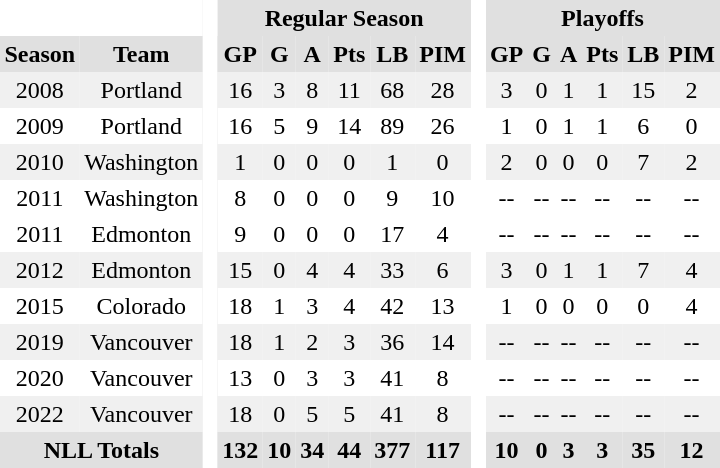<table border="0" cellpadding="3" cellspacing="0">
<tr align="center" bgcolor="#e0e0e0">
<th colspan="2" bgcolor="#ffffff"> </th>
<th rowspan="103" bgcolor="#ffffff"> </th>
<th colspan="6">Regular Season</th>
<th rowspan="103" bgcolor="#ffffff"> </th>
<th colspan="6">Playoffs</th>
</tr>
<tr align="center" bgcolor="#e0e0e0">
<th>Season</th>
<th>Team</th>
<th>GP</th>
<th>G</th>
<th>A</th>
<th>Pts</th>
<th>LB</th>
<th>PIM</th>
<th>GP</th>
<th>G</th>
<th>A</th>
<th>Pts</th>
<th>LB</th>
<th>PIM</th>
</tr>
<tr align="center" bgcolor="#f0f0f0">
<td>2008</td>
<td>Portland</td>
<td>16</td>
<td>3</td>
<td>8</td>
<td>11</td>
<td>68</td>
<td>28</td>
<td>3</td>
<td>0</td>
<td>1</td>
<td>1</td>
<td>15</td>
<td>2</td>
</tr>
<tr align="center">
<td>2009</td>
<td>Portland</td>
<td>16</td>
<td>5</td>
<td>9</td>
<td>14</td>
<td>89</td>
<td>26</td>
<td>1</td>
<td>0</td>
<td>1</td>
<td>1</td>
<td>6</td>
<td>0</td>
</tr>
<tr align="center" bgcolor="#f0f0f0">
<td>2010</td>
<td>Washington</td>
<td>1</td>
<td>0</td>
<td>0</td>
<td>0</td>
<td>1</td>
<td>0</td>
<td>2</td>
<td>0</td>
<td>0</td>
<td>0</td>
<td>7</td>
<td>2</td>
</tr>
<tr align="center">
<td>2011</td>
<td>Washington</td>
<td>8</td>
<td>0</td>
<td>0</td>
<td>0</td>
<td>9</td>
<td>10</td>
<td>--</td>
<td>--</td>
<td>--</td>
<td>--</td>
<td>--</td>
<td>--</td>
</tr>
<tr align="center">
<td>2011</td>
<td>Edmonton</td>
<td>9</td>
<td>0</td>
<td>0</td>
<td>0</td>
<td>17</td>
<td>4</td>
<td>--</td>
<td>--</td>
<td>--</td>
<td>--</td>
<td>--</td>
<td>--</td>
</tr>
<tr align="center" bgcolor="#f0f0f0">
<td>2012</td>
<td>Edmonton</td>
<td>15</td>
<td>0</td>
<td>4</td>
<td>4</td>
<td>33</td>
<td>6</td>
<td>3</td>
<td>0</td>
<td>1</td>
<td>1</td>
<td>7</td>
<td>4</td>
</tr>
<tr align="center">
<td>2015</td>
<td>Colorado</td>
<td>18</td>
<td>1</td>
<td>3</td>
<td>4</td>
<td>42</td>
<td>13</td>
<td>1</td>
<td>0</td>
<td>0</td>
<td>0</td>
<td>0</td>
<td>4</td>
</tr>
<tr align="center"  bgcolor="#f0f0f0">
<td>2019</td>
<td>Vancouver</td>
<td>18</td>
<td>1</td>
<td>2</td>
<td>3</td>
<td>36</td>
<td>14</td>
<td>--</td>
<td>--</td>
<td>--</td>
<td>--</td>
<td>--</td>
<td>--</td>
</tr>
<tr align="center">
<td>2020</td>
<td>Vancouver</td>
<td>13</td>
<td>0</td>
<td>3</td>
<td>3</td>
<td>41</td>
<td>8</td>
<td>--</td>
<td>--</td>
<td>--</td>
<td>--</td>
<td>--</td>
<td>--</td>
</tr>
<tr align="center" bgcolor="#f0f0f0">
<td>2022</td>
<td>Vancouver</td>
<td>18</td>
<td>0</td>
<td>5</td>
<td>5</td>
<td>41</td>
<td>8</td>
<td>--</td>
<td>--</td>
<td>--</td>
<td>--</td>
<td>--</td>
<td>--</td>
</tr>
<tr align="center" bgcolor="#e0e0e0">
<th colspan="2">NLL Totals</th>
<th>132</th>
<th>10</th>
<th>34</th>
<th>44</th>
<th>377</th>
<th>117</th>
<th>10</th>
<th>0</th>
<th>3</th>
<th>3</th>
<th>35</th>
<th>12</th>
</tr>
</table>
